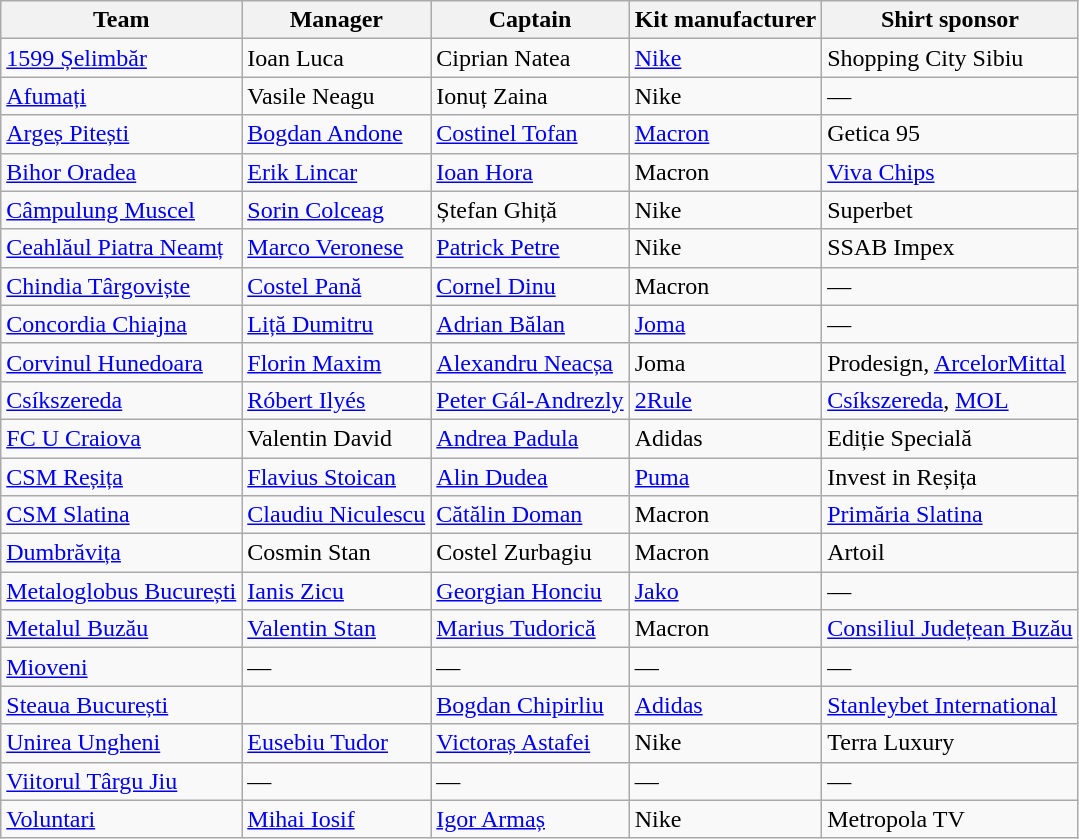<table class="wikitable sortable" style="text-align: left;">
<tr>
<th>Team</th>
<th>Manager</th>
<th>Captain</th>
<th>Kit manufacturer</th>
<th>Shirt sponsor</th>
</tr>
<tr>
<td><a href='#'>1599 Șelimbăr</a></td>
<td> Ioan Luca</td>
<td> Ciprian Natea</td>
<td><a href='#'>Nike</a></td>
<td>Shopping City Sibiu</td>
</tr>
<tr>
<td><a href='#'>Afumați</a></td>
<td> Vasile Neagu</td>
<td> Ionuț Zaina</td>
<td>Nike</td>
<td>—</td>
</tr>
<tr>
<td><a href='#'>Argeș Pitești</a></td>
<td> <a href='#'>Bogdan Andone</a></td>
<td> <a href='#'>Costinel Tofan</a></td>
<td><a href='#'>Macron</a></td>
<td>Getica 95</td>
</tr>
<tr>
<td><a href='#'>Bihor Oradea</a></td>
<td> 	<a href='#'>Erik Lincar</a></td>
<td> <a href='#'>Ioan Hora</a></td>
<td>Macron</td>
<td><a href='#'>Viva Chips</a></td>
</tr>
<tr>
<td><a href='#'>Câmpulung Muscel</a></td>
<td> <a href='#'>Sorin Colceag</a></td>
<td> Ștefan Ghiță</td>
<td>Nike</td>
<td>Superbet</td>
</tr>
<tr>
<td><a href='#'>Ceahlăul Piatra Neamț</a></td>
<td> <a href='#'>Marco Veronese</a></td>
<td> <a href='#'>Patrick Petre</a></td>
<td>Nike</td>
<td>SSAB Impex</td>
</tr>
<tr>
<td><a href='#'>Chindia Târgoviște</a></td>
<td> <a href='#'>Costel Pană</a></td>
<td> <a href='#'>Cornel Dinu</a></td>
<td>Macron</td>
<td>—</td>
</tr>
<tr>
<td><a href='#'>Concordia Chiajna</a></td>
<td> <a href='#'>Liță Dumitru</a></td>
<td> <a href='#'>Adrian Bălan</a></td>
<td><a href='#'>Joma</a></td>
<td>—</td>
</tr>
<tr>
<td><a href='#'>Corvinul Hunedoara</a></td>
<td> <a href='#'>Florin Maxim</a></td>
<td> <a href='#'>Alexandru Neacșa</a></td>
<td>Joma</td>
<td>Prodesign, <a href='#'>ArcelorMittal</a></td>
</tr>
<tr>
<td><a href='#'>Csíkszereda</a></td>
<td> <a href='#'>Róbert Ilyés</a></td>
<td> <a href='#'>Peter Gál-Andrezly</a></td>
<td><a href='#'>2Rule</a></td>
<td><a href='#'>Csíkszereda</a>, <a href='#'>MOL</a></td>
</tr>
<tr>
<td><a href='#'>FC U Craiova</a></td>
<td> Valentin David</td>
<td> <a href='#'>Andrea Padula</a></td>
<td>Adidas</td>
<td>Ediție Specială</td>
</tr>
<tr>
<td><a href='#'>CSM Reșița</a></td>
<td> <a href='#'>Flavius Stoican</a></td>
<td> <a href='#'>Alin Dudea</a></td>
<td><a href='#'>Puma</a></td>
<td>Invest in Reșița</td>
</tr>
<tr>
<td><a href='#'>CSM Slatina</a></td>
<td> <a href='#'>Claudiu Niculescu</a></td>
<td> <a href='#'>Cătălin Doman</a></td>
<td>Macron</td>
<td><a href='#'>Primăria Slatina</a></td>
</tr>
<tr>
<td><a href='#'>Dumbrăvița</a></td>
<td> Cosmin Stan</td>
<td> Costel Zurbagiu</td>
<td>Macron</td>
<td>Artoil</td>
</tr>
<tr>
<td><a href='#'>Metaloglobus București</a></td>
<td> <a href='#'>Ianis Zicu</a></td>
<td> <a href='#'>Georgian Honciu</a></td>
<td><a href='#'>Jako</a></td>
<td>—</td>
</tr>
<tr>
<td><a href='#'>Metalul Buzău</a></td>
<td> <a href='#'>Valentin Stan</a></td>
<td> <a href='#'>Marius Tudorică</a></td>
<td>Macron</td>
<td><a href='#'>Consiliul Județean Buzău</a></td>
</tr>
<tr>
<td><a href='#'>Mioveni</a></td>
<td>—</td>
<td>—</td>
<td>—</td>
<td>—</td>
</tr>
<tr>
<td><a href='#'>Steaua București</a></td>
<td> </td>
<td> <a href='#'>Bogdan Chipirliu</a></td>
<td><a href='#'>Adidas</a></td>
<td><a href='#'>Stanleybet International</a></td>
</tr>
<tr>
<td><a href='#'>Unirea Ungheni</a></td>
<td> <a href='#'>Eusebiu Tudor</a></td>
<td> <a href='#'>Victoraș Astafei</a></td>
<td>Nike</td>
<td>Terra Luxury</td>
</tr>
<tr>
<td><a href='#'>Viitorul Târgu Jiu</a></td>
<td>—</td>
<td>—</td>
<td>—</td>
<td>—</td>
</tr>
<tr>
<td><a href='#'>Voluntari</a></td>
<td> <a href='#'>Mihai Iosif</a></td>
<td> <a href='#'>Igor Armaș</a></td>
<td>Nike</td>
<td>Metropola TV</td>
</tr>
</table>
